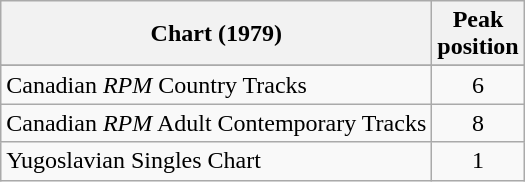<table class="wikitable sortable">
<tr>
<th align="left">Chart (1979)</th>
<th align="center">Peak<br>position</th>
</tr>
<tr>
</tr>
<tr>
</tr>
<tr>
</tr>
<tr>
<td align="left">Canadian <em>RPM</em> Country Tracks</td>
<td align="center">6</td>
</tr>
<tr>
<td align="left">Canadian <em>RPM</em> Adult Contemporary Tracks</td>
<td align="center">8</td>
</tr>
<tr>
<td align="left">Yugoslavian Singles Chart</td>
<td align="center">1</td>
</tr>
</table>
